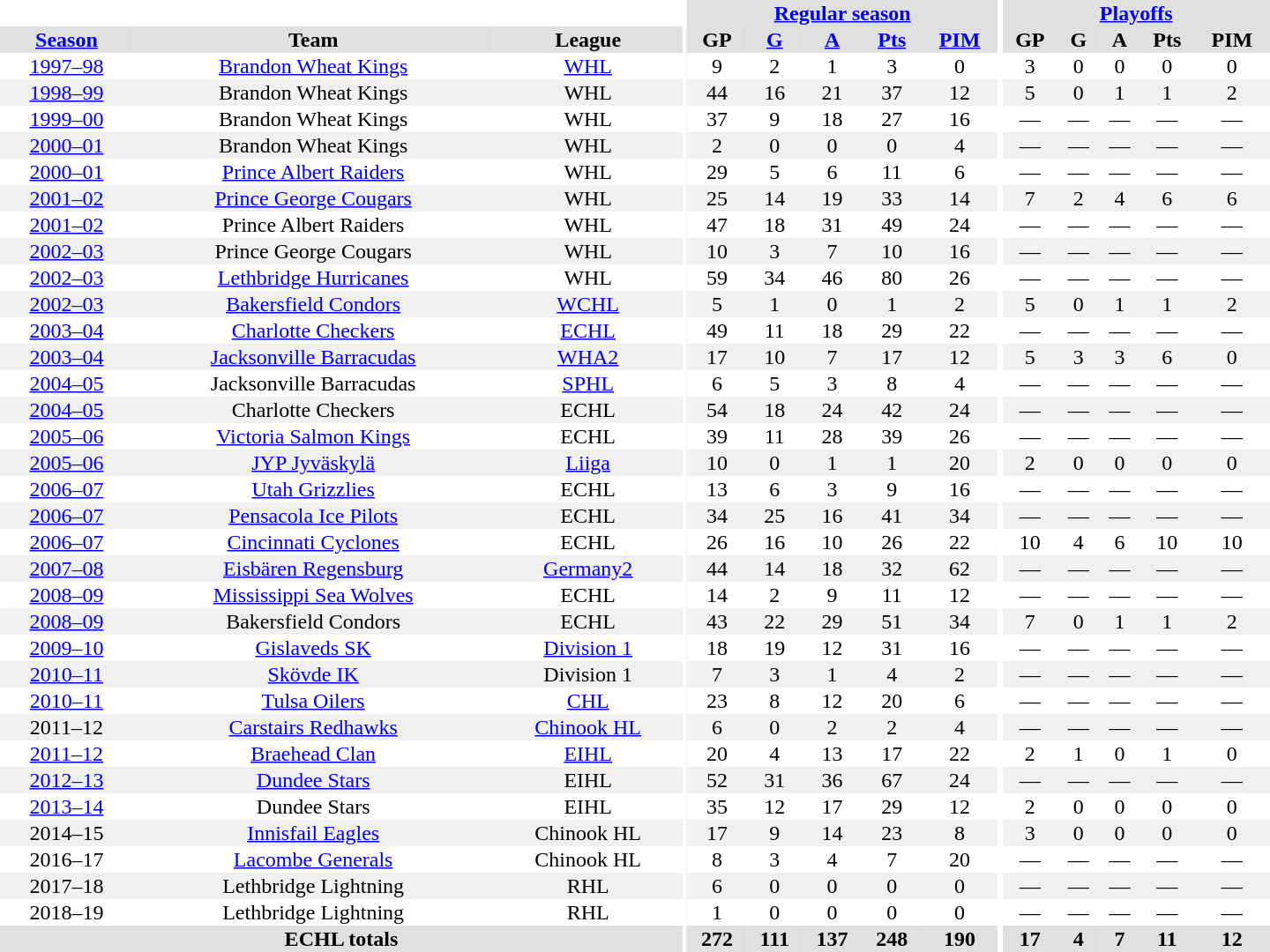<table border="0" cellpadding="1" cellspacing="0" style="text-align:center; width:60em">
<tr bgcolor="#e0e0e0">
<th colspan="3" bgcolor="#ffffff"></th>
<th rowspan="99" bgcolor="#ffffff"></th>
<th colspan="5"><a href='#'>Regular season</a></th>
<th rowspan="99" bgcolor="#ffffff"></th>
<th colspan="5"><a href='#'>Playoffs</a></th>
</tr>
<tr bgcolor="#e0e0e0">
<th><a href='#'>Season</a></th>
<th>Team</th>
<th>League</th>
<th>GP</th>
<th><a href='#'>G</a></th>
<th><a href='#'>A</a></th>
<th><a href='#'>Pts</a></th>
<th><a href='#'>PIM</a></th>
<th>GP</th>
<th>G</th>
<th>A</th>
<th>Pts</th>
<th>PIM</th>
</tr>
<tr>
<td><a href='#'>1997–98</a></td>
<td><a href='#'>Brandon Wheat Kings</a></td>
<td><a href='#'>WHL</a></td>
<td>9</td>
<td>2</td>
<td>1</td>
<td>3</td>
<td>0</td>
<td>3</td>
<td>0</td>
<td>0</td>
<td>0</td>
<td>0</td>
</tr>
<tr bgcolor="#f0f0f0">
<td><a href='#'>1998–99</a></td>
<td>Brandon Wheat Kings</td>
<td>WHL</td>
<td>44</td>
<td>16</td>
<td>21</td>
<td>37</td>
<td>12</td>
<td>5</td>
<td>0</td>
<td>1</td>
<td>1</td>
<td>2</td>
</tr>
<tr>
<td><a href='#'>1999–00</a></td>
<td>Brandon Wheat Kings</td>
<td>WHL</td>
<td>37</td>
<td>9</td>
<td>18</td>
<td>27</td>
<td>16</td>
<td>—</td>
<td>—</td>
<td>—</td>
<td>—</td>
<td>—</td>
</tr>
<tr bgcolor="#f0f0f0">
<td><a href='#'>2000–01</a></td>
<td>Brandon Wheat Kings</td>
<td>WHL</td>
<td>2</td>
<td>0</td>
<td>0</td>
<td>0</td>
<td>4</td>
<td>—</td>
<td>—</td>
<td>—</td>
<td>—</td>
<td>—</td>
</tr>
<tr>
<td><a href='#'>2000–01</a></td>
<td><a href='#'>Prince Albert Raiders</a></td>
<td>WHL</td>
<td>29</td>
<td>5</td>
<td>6</td>
<td>11</td>
<td>6</td>
<td>—</td>
<td>—</td>
<td>—</td>
<td>—</td>
<td>—</td>
</tr>
<tr bgcolor="#f0f0f0">
<td><a href='#'>2001–02</a></td>
<td><a href='#'>Prince George Cougars</a></td>
<td>WHL</td>
<td>25</td>
<td>14</td>
<td>19</td>
<td>33</td>
<td>14</td>
<td>7</td>
<td>2</td>
<td>4</td>
<td>6</td>
<td>6</td>
</tr>
<tr>
<td><a href='#'>2001–02</a></td>
<td>Prince Albert Raiders</td>
<td>WHL</td>
<td>47</td>
<td>18</td>
<td>31</td>
<td>49</td>
<td>24</td>
<td>—</td>
<td>—</td>
<td>—</td>
<td>—</td>
<td>—</td>
</tr>
<tr bgcolor="#f0f0f0">
<td><a href='#'>2002–03</a></td>
<td>Prince George Cougars</td>
<td>WHL</td>
<td>10</td>
<td>3</td>
<td>7</td>
<td>10</td>
<td>16</td>
<td>—</td>
<td>—</td>
<td>—</td>
<td>—</td>
<td>—</td>
</tr>
<tr>
<td><a href='#'>2002–03</a></td>
<td><a href='#'>Lethbridge Hurricanes</a></td>
<td>WHL</td>
<td>59</td>
<td>34</td>
<td>46</td>
<td>80</td>
<td>26</td>
<td>—</td>
<td>—</td>
<td>—</td>
<td>—</td>
<td>—</td>
</tr>
<tr bgcolor="#f0f0f0">
<td><a href='#'>2002–03</a></td>
<td><a href='#'>Bakersfield Condors</a></td>
<td><a href='#'>WCHL</a></td>
<td>5</td>
<td>1</td>
<td>0</td>
<td>1</td>
<td>2</td>
<td>5</td>
<td>0</td>
<td>1</td>
<td>1</td>
<td>2</td>
</tr>
<tr>
<td><a href='#'>2003–04</a></td>
<td><a href='#'>Charlotte Checkers</a></td>
<td><a href='#'>ECHL</a></td>
<td>49</td>
<td>11</td>
<td>18</td>
<td>29</td>
<td>22</td>
<td>—</td>
<td>—</td>
<td>—</td>
<td>—</td>
<td>—</td>
</tr>
<tr bgcolor="#f0f0f0">
<td><a href='#'>2003–04</a></td>
<td><a href='#'>Jacksonville Barracudas</a></td>
<td><a href='#'>WHA2</a></td>
<td>17</td>
<td>10</td>
<td>7</td>
<td>17</td>
<td>12</td>
<td>5</td>
<td>3</td>
<td>3</td>
<td>6</td>
<td>0</td>
</tr>
<tr>
<td><a href='#'>2004–05</a></td>
<td>Jacksonville Barracudas</td>
<td><a href='#'>SPHL</a></td>
<td>6</td>
<td>5</td>
<td>3</td>
<td>8</td>
<td>4</td>
<td>—</td>
<td>—</td>
<td>—</td>
<td>—</td>
<td>—</td>
</tr>
<tr bgcolor="#f0f0f0">
<td><a href='#'>2004–05</a></td>
<td>Charlotte Checkers</td>
<td>ECHL</td>
<td>54</td>
<td>18</td>
<td>24</td>
<td>42</td>
<td>24</td>
<td>—</td>
<td>—</td>
<td>—</td>
<td>—</td>
<td>—</td>
</tr>
<tr>
<td><a href='#'>2005–06</a></td>
<td><a href='#'>Victoria Salmon Kings</a></td>
<td>ECHL</td>
<td>39</td>
<td>11</td>
<td>28</td>
<td>39</td>
<td>26</td>
<td>—</td>
<td>—</td>
<td>—</td>
<td>—</td>
<td>—</td>
</tr>
<tr bgcolor="#f0f0f0">
<td><a href='#'>2005–06</a></td>
<td><a href='#'>JYP Jyväskylä</a></td>
<td><a href='#'>Liiga</a></td>
<td>10</td>
<td>0</td>
<td>1</td>
<td>1</td>
<td>20</td>
<td>2</td>
<td>0</td>
<td>0</td>
<td>0</td>
<td>0</td>
</tr>
<tr>
<td><a href='#'>2006–07</a></td>
<td><a href='#'>Utah Grizzlies</a></td>
<td>ECHL</td>
<td>13</td>
<td>6</td>
<td>3</td>
<td>9</td>
<td>16</td>
<td>—</td>
<td>—</td>
<td>—</td>
<td>—</td>
<td>—</td>
</tr>
<tr bgcolor="#f0f0f0">
<td><a href='#'>2006–07</a></td>
<td><a href='#'>Pensacola Ice Pilots</a></td>
<td>ECHL</td>
<td>34</td>
<td>25</td>
<td>16</td>
<td>41</td>
<td>34</td>
<td>—</td>
<td>—</td>
<td>—</td>
<td>—</td>
<td>—</td>
</tr>
<tr>
<td><a href='#'>2006–07</a></td>
<td><a href='#'>Cincinnati Cyclones</a></td>
<td>ECHL</td>
<td>26</td>
<td>16</td>
<td>10</td>
<td>26</td>
<td>22</td>
<td>10</td>
<td>4</td>
<td>6</td>
<td>10</td>
<td>10</td>
</tr>
<tr bgcolor="#f0f0f0">
<td><a href='#'>2007–08</a></td>
<td><a href='#'>Eisbären Regensburg</a></td>
<td><a href='#'>Germany2</a></td>
<td>44</td>
<td>14</td>
<td>18</td>
<td>32</td>
<td>62</td>
<td>—</td>
<td>—</td>
<td>—</td>
<td>—</td>
<td>—</td>
</tr>
<tr>
<td><a href='#'>2008–09</a></td>
<td><a href='#'>Mississippi Sea Wolves</a></td>
<td>ECHL</td>
<td>14</td>
<td>2</td>
<td>9</td>
<td>11</td>
<td>12</td>
<td>—</td>
<td>—</td>
<td>—</td>
<td>—</td>
<td>—</td>
</tr>
<tr bgcolor="#f0f0f0">
<td><a href='#'>2008–09</a></td>
<td>Bakersfield Condors</td>
<td>ECHL</td>
<td>43</td>
<td>22</td>
<td>29</td>
<td>51</td>
<td>34</td>
<td>7</td>
<td>0</td>
<td>1</td>
<td>1</td>
<td>2</td>
</tr>
<tr>
<td><a href='#'>2009–10</a></td>
<td><a href='#'>Gislaveds SK</a></td>
<td><a href='#'>Division 1</a></td>
<td>18</td>
<td>19</td>
<td>12</td>
<td>31</td>
<td>16</td>
<td>—</td>
<td>—</td>
<td>—</td>
<td>—</td>
<td>—</td>
</tr>
<tr bgcolor="#f0f0f0">
<td><a href='#'>2010–11</a></td>
<td><a href='#'>Skövde IK</a></td>
<td>Division 1</td>
<td>7</td>
<td>3</td>
<td>1</td>
<td>4</td>
<td>2</td>
<td>—</td>
<td>—</td>
<td>—</td>
<td>—</td>
<td>—</td>
</tr>
<tr>
<td><a href='#'>2010–11</a></td>
<td><a href='#'>Tulsa Oilers</a></td>
<td><a href='#'>CHL</a></td>
<td>23</td>
<td>8</td>
<td>12</td>
<td>20</td>
<td>6</td>
<td>—</td>
<td>—</td>
<td>—</td>
<td>—</td>
<td>—</td>
</tr>
<tr bgcolor="#f0f0f0">
<td>2011–12</td>
<td><a href='#'>Carstairs Redhawks</a></td>
<td><a href='#'>Chinook HL</a></td>
<td>6</td>
<td>0</td>
<td>2</td>
<td>2</td>
<td>4</td>
<td>—</td>
<td>—</td>
<td>—</td>
<td>—</td>
<td>—</td>
</tr>
<tr>
<td><a href='#'>2011–12</a></td>
<td><a href='#'>Braehead Clan</a></td>
<td><a href='#'>EIHL</a></td>
<td>20</td>
<td>4</td>
<td>13</td>
<td>17</td>
<td>22</td>
<td>2</td>
<td>1</td>
<td>0</td>
<td>1</td>
<td>0</td>
</tr>
<tr bgcolor="#f0f0f0">
<td><a href='#'>2012–13</a></td>
<td><a href='#'>Dundee Stars</a></td>
<td>EIHL</td>
<td>52</td>
<td>31</td>
<td>36</td>
<td>67</td>
<td>24</td>
<td>—</td>
<td>—</td>
<td>—</td>
<td>—</td>
<td>—</td>
</tr>
<tr>
<td><a href='#'>2013–14</a></td>
<td>Dundee Stars</td>
<td>EIHL</td>
<td>35</td>
<td>12</td>
<td>17</td>
<td>29</td>
<td>12</td>
<td>2</td>
<td>0</td>
<td>0</td>
<td>0</td>
<td>0</td>
</tr>
<tr bgcolor="#f0f0f0">
<td>2014–15</td>
<td><a href='#'>Innisfail Eagles</a></td>
<td>Chinook HL</td>
<td>17</td>
<td>9</td>
<td>14</td>
<td>23</td>
<td>8</td>
<td>3</td>
<td>0</td>
<td>0</td>
<td>0</td>
<td>0</td>
</tr>
<tr>
<td>2016–17</td>
<td><a href='#'>Lacombe Generals</a></td>
<td>Chinook HL</td>
<td>8</td>
<td>3</td>
<td>4</td>
<td>7</td>
<td>20</td>
<td>—</td>
<td>—</td>
<td>—</td>
<td>—</td>
<td>—</td>
</tr>
<tr bgcolor="#f0f0f0">
<td>2017–18</td>
<td>Lethbridge Lightning</td>
<td>RHL</td>
<td>6</td>
<td>0</td>
<td>0</td>
<td>0</td>
<td>0</td>
<td>—</td>
<td>—</td>
<td>—</td>
<td>—</td>
<td>—</td>
</tr>
<tr>
<td>2018–19</td>
<td>Lethbridge Lightning</td>
<td>RHL</td>
<td>1</td>
<td>0</td>
<td>0</td>
<td>0</td>
<td>0</td>
<td>—</td>
<td>—</td>
<td>—</td>
<td>—</td>
<td>—</td>
</tr>
<tr>
</tr>
<tr ALIGN="center" bgcolor="#e0e0e0">
<th colspan="3">ECHL totals</th>
<th ALIGN="center">272</th>
<th ALIGN="center">111</th>
<th ALIGN="center">137</th>
<th ALIGN="center">248</th>
<th ALIGN="center">190</th>
<th ALIGN="center">17</th>
<th ALIGN="center">4</th>
<th ALIGN="center">7</th>
<th ALIGN="center">11</th>
<th ALIGN="center">12</th>
</tr>
</table>
